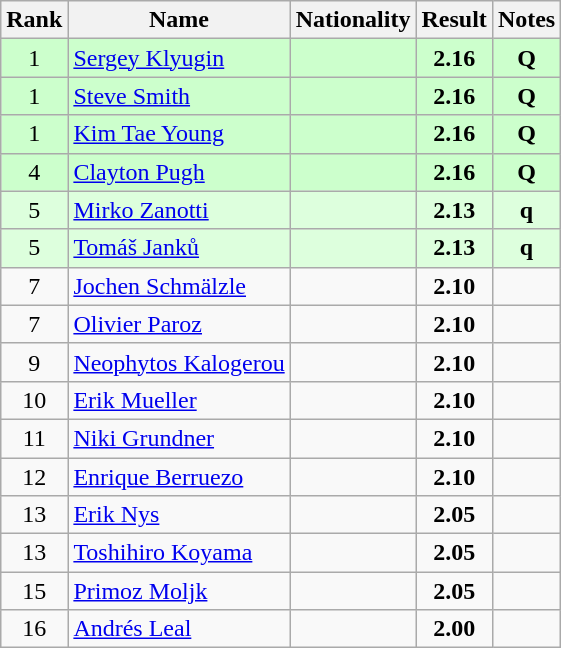<table class="wikitable sortable" style="text-align:center">
<tr>
<th>Rank</th>
<th>Name</th>
<th>Nationality</th>
<th>Result</th>
<th>Notes</th>
</tr>
<tr bgcolor=ccffcc>
<td>1</td>
<td align=left><a href='#'>Sergey Klyugin</a></td>
<td align=left></td>
<td><strong>2.16</strong></td>
<td><strong>Q</strong></td>
</tr>
<tr bgcolor=ccffcc>
<td>1</td>
<td align=left><a href='#'>Steve Smith</a></td>
<td align=left></td>
<td><strong>2.16</strong></td>
<td><strong>Q</strong></td>
</tr>
<tr bgcolor=ccffcc>
<td>1</td>
<td align=left><a href='#'>Kim Tae Young</a></td>
<td align=left></td>
<td><strong>2.16</strong></td>
<td><strong>Q</strong></td>
</tr>
<tr bgcolor=ccffcc>
<td>4</td>
<td align=left><a href='#'>Clayton Pugh</a></td>
<td align=left></td>
<td><strong>2.16</strong></td>
<td><strong>Q</strong></td>
</tr>
<tr bgcolor=ddffdd>
<td>5</td>
<td align=left><a href='#'>Mirko Zanotti</a></td>
<td align=left></td>
<td><strong>2.13</strong></td>
<td><strong>q</strong></td>
</tr>
<tr bgcolor=ddffdd>
<td>5</td>
<td align=left><a href='#'>Tomáš Janků</a></td>
<td align=left></td>
<td><strong>2.13</strong></td>
<td><strong>q</strong></td>
</tr>
<tr>
<td>7</td>
<td align=left><a href='#'>Jochen Schmälzle</a></td>
<td align=left></td>
<td><strong>2.10</strong></td>
<td></td>
</tr>
<tr>
<td>7</td>
<td align=left><a href='#'>Olivier Paroz</a></td>
<td align=left></td>
<td><strong>2.10</strong></td>
<td></td>
</tr>
<tr>
<td>9</td>
<td align=left><a href='#'>Neophytos Kalogerou</a></td>
<td align=left></td>
<td><strong>2.10</strong></td>
<td></td>
</tr>
<tr>
<td>10</td>
<td align=left><a href='#'>Erik Mueller</a></td>
<td align=left></td>
<td><strong>2.10</strong></td>
<td></td>
</tr>
<tr>
<td>11</td>
<td align=left><a href='#'>Niki Grundner</a></td>
<td align=left></td>
<td><strong>2.10</strong></td>
<td></td>
</tr>
<tr>
<td>12</td>
<td align=left><a href='#'>Enrique Berruezo</a></td>
<td align=left></td>
<td><strong>2.10</strong></td>
<td></td>
</tr>
<tr>
<td>13</td>
<td align=left><a href='#'>Erik Nys</a></td>
<td align=left></td>
<td><strong>2.05</strong></td>
<td></td>
</tr>
<tr>
<td>13</td>
<td align=left><a href='#'>Toshihiro Koyama</a></td>
<td align=left></td>
<td><strong>2.05</strong></td>
<td></td>
</tr>
<tr>
<td>15</td>
<td align=left><a href='#'>Primoz Moljk</a></td>
<td align=left></td>
<td><strong>2.05</strong></td>
<td></td>
</tr>
<tr>
<td>16</td>
<td align=left><a href='#'>Andrés Leal</a></td>
<td align=left></td>
<td><strong>2.00</strong></td>
<td></td>
</tr>
</table>
